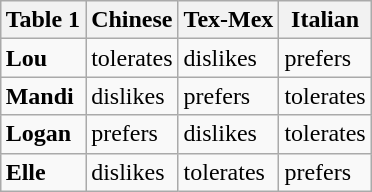<table align="right" class="wikitable">
<tr>
<th>Table 1</th>
<th>Chinese</th>
<th>Tex-Mex</th>
<th>Italian</th>
</tr>
<tr>
<td><strong>Lou</strong></td>
<td>tolerates</td>
<td>dislikes</td>
<td>prefers</td>
</tr>
<tr>
<td><strong>Mandi</strong></td>
<td>dislikes</td>
<td>prefers</td>
<td>tolerates</td>
</tr>
<tr>
<td><strong>Logan</strong></td>
<td>prefers</td>
<td>dislikes</td>
<td>tolerates</td>
</tr>
<tr>
<td><strong>Elle</strong></td>
<td>dislikes</td>
<td>tolerates</td>
<td>prefers</td>
</tr>
</table>
